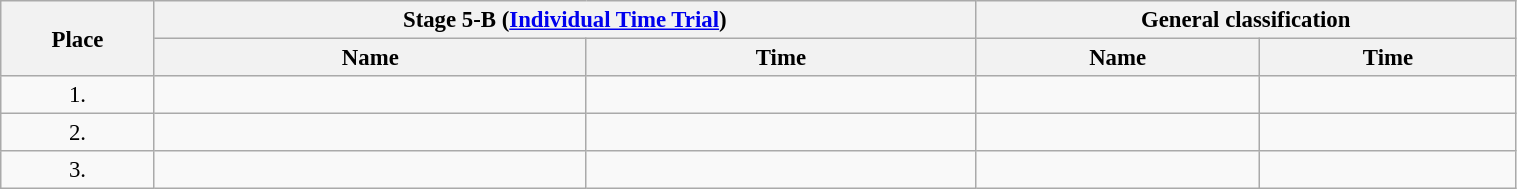<table class=wikitable style="font-size:95%" width="80%">
<tr>
<th rowspan="2">Place</th>
<th colspan="2">Stage 5-B (<a href='#'>Individual Time Trial</a>)</th>
<th colspan="2">General classification</th>
</tr>
<tr>
<th>Name</th>
<th>Time</th>
<th>Name</th>
<th>Time</th>
</tr>
<tr>
<td align="center">1.</td>
<td></td>
<td></td>
<td></td>
<td></td>
</tr>
<tr>
<td align="center">2.</td>
<td></td>
<td></td>
<td></td>
<td></td>
</tr>
<tr>
<td align="center">3.</td>
<td></td>
<td></td>
<td></td>
<td></td>
</tr>
</table>
